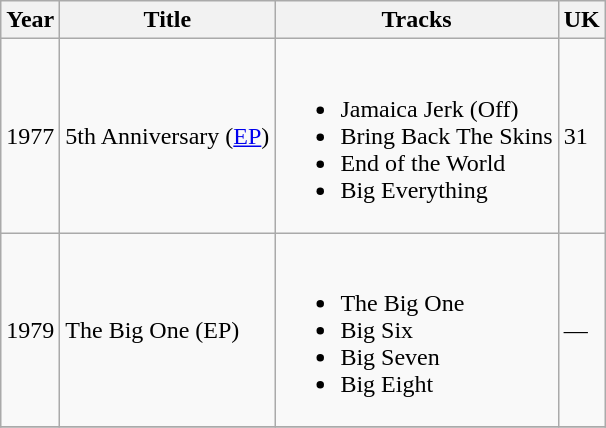<table class="wikitable">
<tr>
<th>Year</th>
<th>Title</th>
<th>Tracks</th>
<th>UK</th>
</tr>
<tr>
<td>1977</td>
<td>5th Anniversary (<a href='#'>EP</a>)</td>
<td><br><ul><li>Jamaica Jerk (Off)</li><li>Bring Back The Skins</li><li>End of the World</li><li>Big Everything</li></ul></td>
<td>31</td>
</tr>
<tr>
<td>1979</td>
<td>The Big One (EP)</td>
<td><br><ul><li>The Big One</li><li>Big Six</li><li>Big Seven</li><li>Big Eight</li></ul></td>
<td>—</td>
</tr>
<tr>
</tr>
</table>
